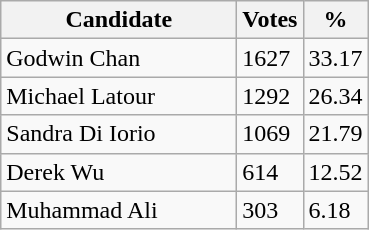<table class="wikitable">
<tr>
<th bgcolor="#DDDDFF" width="150px">Candidate</th>
<th bgcolor="#DDDDFF">Votes</th>
<th bgcolor="#DDDDFF">%</th>
</tr>
<tr>
<td>Godwin Chan</td>
<td>1627</td>
<td>33.17</td>
</tr>
<tr>
<td>Michael Latour</td>
<td>1292</td>
<td>26.34</td>
</tr>
<tr>
<td>Sandra Di Iorio</td>
<td>1069</td>
<td>21.79</td>
</tr>
<tr>
<td>Derek Wu</td>
<td>614</td>
<td>12.52</td>
</tr>
<tr>
<td>Muhammad Ali</td>
<td>303</td>
<td>6.18</td>
</tr>
</table>
